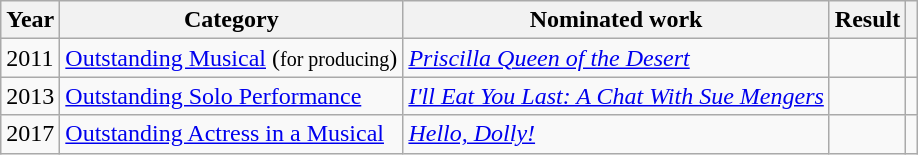<table class="wikitable plainrowheaders">
<tr>
<th>Year</th>
<th>Category</th>
<th>Nominated work</th>
<th>Result</th>
<th></th>
</tr>
<tr>
<td>2011</td>
<td><a href='#'>Outstanding Musical</a> (<small>for producing</small>)</td>
<td><em><a href='#'>Priscilla Queen of the Desert</a></em></td>
<td></td>
<td align="center"></td>
</tr>
<tr>
<td>2013</td>
<td><a href='#'>Outstanding Solo Performance</a></td>
<td><em><a href='#'>I'll Eat You Last: A Chat With Sue Mengers</a></em></td>
<td></td>
<td align="center"></td>
</tr>
<tr>
<td>2017</td>
<td><a href='#'>Outstanding Actress in a Musical</a></td>
<td><em><a href='#'>Hello, Dolly!</a></em></td>
<td></td>
<td align="center"></td>
</tr>
</table>
